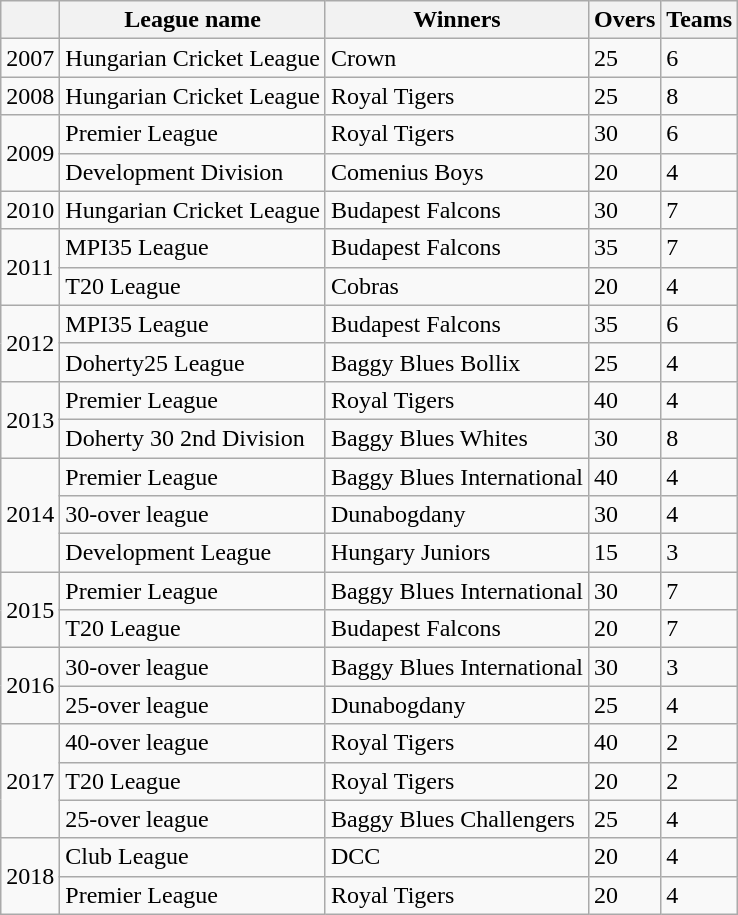<table class="wikitable">
<tr>
<th></th>
<th>League name</th>
<th>Winners</th>
<th>Overs</th>
<th>Teams</th>
</tr>
<tr>
<td>2007</td>
<td>Hungarian Cricket League</td>
<td>Crown</td>
<td>25</td>
<td>6</td>
</tr>
<tr>
<td>2008</td>
<td>Hungarian Cricket League</td>
<td>Royal Tigers</td>
<td>25</td>
<td>8</td>
</tr>
<tr>
<td rowspan="2">2009</td>
<td>Premier League</td>
<td>Royal Tigers</td>
<td>30</td>
<td>6</td>
</tr>
<tr>
<td>Development Division</td>
<td>Comenius Boys</td>
<td>20</td>
<td>4</td>
</tr>
<tr>
<td>2010</td>
<td>Hungarian Cricket League</td>
<td>Budapest Falcons</td>
<td>30</td>
<td>7</td>
</tr>
<tr>
<td rowspan="2">2011</td>
<td>MPI35 League</td>
<td>Budapest Falcons</td>
<td>35</td>
<td>7</td>
</tr>
<tr>
<td>T20 League</td>
<td>Cobras</td>
<td>20</td>
<td>4</td>
</tr>
<tr>
<td rowspan="2">2012</td>
<td>MPI35 League</td>
<td>Budapest Falcons</td>
<td>35</td>
<td>6</td>
</tr>
<tr>
<td>Doherty25 League</td>
<td>Baggy Blues Bollix</td>
<td>25</td>
<td>4</td>
</tr>
<tr>
<td rowspan="2">2013</td>
<td>Premier League</td>
<td>Royal Tigers</td>
<td>40</td>
<td>4</td>
</tr>
<tr>
<td>Doherty 30 2nd Division</td>
<td>Baggy Blues Whites</td>
<td>30</td>
<td>8</td>
</tr>
<tr>
<td rowspan="3">2014</td>
<td>Premier League</td>
<td>Baggy Blues International</td>
<td>40</td>
<td>4</td>
</tr>
<tr>
<td>30-over league</td>
<td>Dunabogdany</td>
<td>30</td>
<td>4</td>
</tr>
<tr>
<td>Development League</td>
<td>Hungary Juniors</td>
<td>15</td>
<td>3</td>
</tr>
<tr>
<td rowspan="2">2015</td>
<td>Premier League</td>
<td>Baggy Blues International</td>
<td>30</td>
<td>7</td>
</tr>
<tr>
<td>T20 League</td>
<td>Budapest Falcons</td>
<td>20</td>
<td>7</td>
</tr>
<tr>
<td rowspan="2">2016</td>
<td>30-over league</td>
<td>Baggy Blues International</td>
<td>30</td>
<td>3</td>
</tr>
<tr>
<td>25-over league</td>
<td>Dunabogdany</td>
<td>25</td>
<td>4</td>
</tr>
<tr>
<td rowspan="3">2017</td>
<td>40-over league</td>
<td>Royal Tigers</td>
<td>40</td>
<td>2</td>
</tr>
<tr>
<td>T20 League</td>
<td>Royal Tigers</td>
<td>20</td>
<td>2</td>
</tr>
<tr>
<td>25-over league</td>
<td>Baggy Blues Challengers</td>
<td>25</td>
<td>4</td>
</tr>
<tr>
<td rowspan="3">2018</td>
<td>Club League</td>
<td>DCC</td>
<td>20</td>
<td>4</td>
</tr>
<tr>
<td>Premier League</td>
<td>Royal Tigers</td>
<td>20</td>
<td>4</td>
</tr>
</table>
